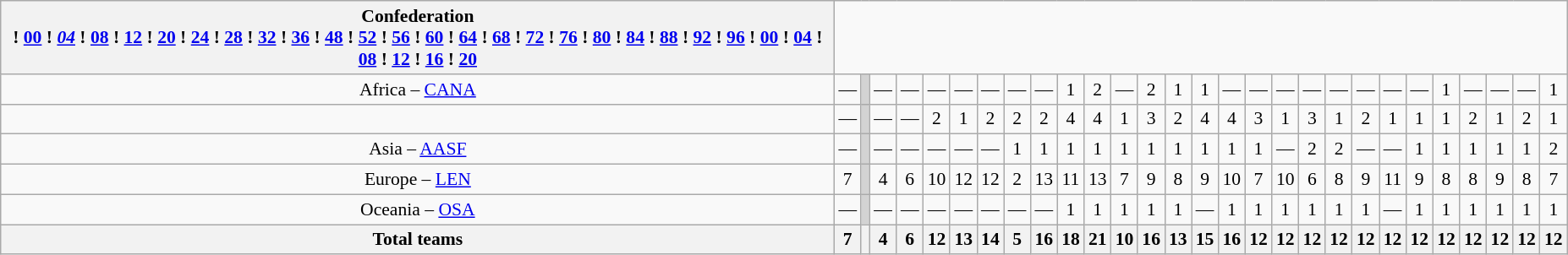<table class="wikitable" style="text-align: center; font-size: 90%; margin-left: 1em;">
<tr>
<th>Confederation<br>! <a href='#'>00</a>
! <em><a href='#'>04</a></em>
! <a href='#'>08</a>
! <a href='#'>12</a>
! <a href='#'>20</a>
! <a href='#'>24</a>
! <a href='#'>28</a>
! <a href='#'>32</a>
! <a href='#'>36</a>
! <a href='#'>48</a>
! <a href='#'>52</a>
! <a href='#'>56</a>
! <a href='#'>60</a>
! <a href='#'>64</a>
! <a href='#'>68</a>
! <a href='#'>72</a>
! <a href='#'>76</a>
! <a href='#'>80</a>
! <a href='#'>84</a>
! <a href='#'>88</a>
! <a href='#'>92</a>
! <a href='#'>96</a>
! <a href='#'>00</a>
! <a href='#'>04</a>
! <a href='#'>08</a>
! <a href='#'>12</a>
! <a href='#'>16</a>
! <a href='#'>20</a></th>
</tr>
<tr>
<td>Africa – <a href='#'>CANA</a></td>
<td>—</td>
<td style="background-color: lightgray;"></td>
<td>—</td>
<td>—</td>
<td>—</td>
<td>—</td>
<td>—</td>
<td>—</td>
<td>—</td>
<td>1</td>
<td>2</td>
<td>—</td>
<td>2</td>
<td>1</td>
<td>1</td>
<td>—</td>
<td>—</td>
<td>—</td>
<td>—</td>
<td>—</td>
<td>—</td>
<td>—</td>
<td>—</td>
<td>1</td>
<td>—</td>
<td>—</td>
<td>—</td>
<td>1</td>
</tr>
<tr>
<td></td>
<td>—</td>
<td style="background-color: lightgray;"></td>
<td>—</td>
<td>—</td>
<td>2</td>
<td>1</td>
<td>2</td>
<td>2</td>
<td>2</td>
<td>4</td>
<td>4</td>
<td>1</td>
<td>3</td>
<td>2</td>
<td>4</td>
<td>4</td>
<td>3</td>
<td>1</td>
<td>3</td>
<td>1</td>
<td>2</td>
<td>1</td>
<td>1</td>
<td>1</td>
<td>2</td>
<td>1</td>
<td>2</td>
<td>1</td>
</tr>
<tr>
<td>Asia – <a href='#'>AASF</a></td>
<td>—</td>
<td style="background-color: lightgray;"></td>
<td>—</td>
<td>—</td>
<td>—</td>
<td>—</td>
<td>—</td>
<td>1</td>
<td>1</td>
<td>1</td>
<td>1</td>
<td>1</td>
<td>1</td>
<td>1</td>
<td>1</td>
<td>1</td>
<td>1</td>
<td>—</td>
<td>2</td>
<td>2</td>
<td>—</td>
<td>—</td>
<td>1</td>
<td>1</td>
<td>1</td>
<td>1</td>
<td>1</td>
<td>2</td>
</tr>
<tr>
<td>Europe – <a href='#'>LEN</a></td>
<td>7</td>
<td style="background-color: lightgray;"></td>
<td>4</td>
<td>6</td>
<td>10</td>
<td>12</td>
<td>12</td>
<td>2</td>
<td>13</td>
<td>11</td>
<td>13</td>
<td>7</td>
<td>9</td>
<td>8</td>
<td>9</td>
<td>10</td>
<td>7</td>
<td>10</td>
<td>6</td>
<td>8</td>
<td>9</td>
<td>11</td>
<td>9</td>
<td>8</td>
<td>8</td>
<td>9</td>
<td>8</td>
<td>7</td>
</tr>
<tr>
<td>Oceania – <a href='#'>OSA</a></td>
<td>—</td>
<td style="background-color: lightgray;"></td>
<td>—</td>
<td>—</td>
<td>—</td>
<td>—</td>
<td>—</td>
<td>—</td>
<td>—</td>
<td>1</td>
<td>1</td>
<td>1</td>
<td>1</td>
<td>1</td>
<td>—</td>
<td>1</td>
<td>1</td>
<td>1</td>
<td>1</td>
<td>1</td>
<td>1</td>
<td>—</td>
<td>1</td>
<td>1</td>
<td>1</td>
<td>1</td>
<td>1</td>
<td>1</td>
</tr>
<tr>
<th>Total teams</th>
<th>7</th>
<th></th>
<th>4</th>
<th>6</th>
<th>12</th>
<th>13</th>
<th>14</th>
<th>5</th>
<th>16</th>
<th>18</th>
<th>21</th>
<th>10</th>
<th>16</th>
<th>13</th>
<th>15</th>
<th>16</th>
<th>12</th>
<th>12</th>
<th>12</th>
<th>12</th>
<th>12</th>
<th>12</th>
<th>12</th>
<th>12</th>
<th>12</th>
<th>12</th>
<th>12</th>
<th>12</th>
</tr>
</table>
